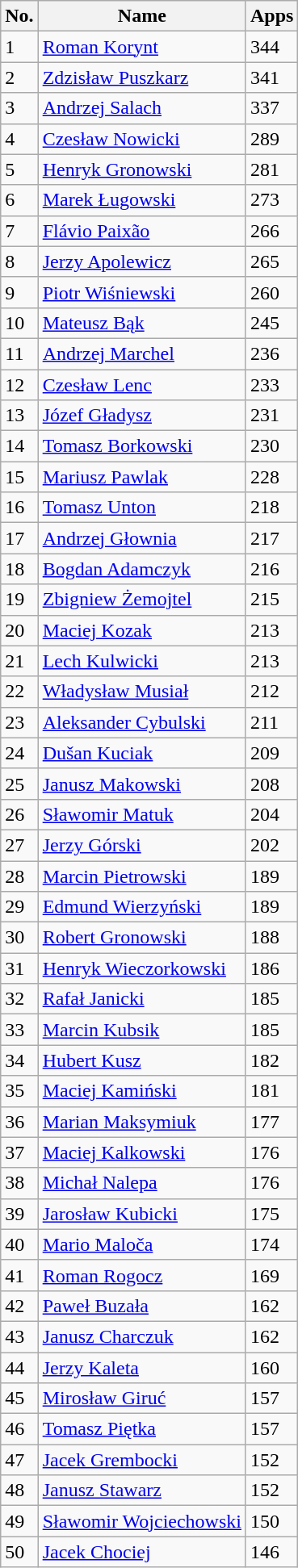<table class="wikitable" style="display: inline-table;">
<tr>
<th>No.</th>
<th>Name</th>
<th>Apps</th>
</tr>
<tr>
<td>1</td>
<td><a href='#'>Roman Korynt</a></td>
<td>344</td>
</tr>
<tr>
<td>2</td>
<td><a href='#'>Zdzisław Puszkarz</a></td>
<td>341</td>
</tr>
<tr>
<td>3</td>
<td><a href='#'>Andrzej Salach</a></td>
<td>337</td>
</tr>
<tr>
<td>4</td>
<td><a href='#'>Czesław Nowicki</a></td>
<td>289</td>
</tr>
<tr>
<td>5</td>
<td><a href='#'>Henryk Gronowski</a></td>
<td>281</td>
</tr>
<tr>
<td>6</td>
<td><a href='#'>Marek Ługowski</a></td>
<td>273</td>
</tr>
<tr>
<td>7</td>
<td><a href='#'>Flávio Paixão</a></td>
<td>266</td>
</tr>
<tr>
<td>8</td>
<td><a href='#'>Jerzy Apolewicz</a></td>
<td>265</td>
</tr>
<tr>
<td>9</td>
<td><a href='#'>Piotr Wiśniewski</a></td>
<td>260</td>
</tr>
<tr>
<td>10</td>
<td><a href='#'>Mateusz Bąk</a></td>
<td>245</td>
</tr>
<tr>
<td>11</td>
<td><a href='#'>Andrzej Marchel</a></td>
<td>236</td>
</tr>
<tr>
<td>12</td>
<td><a href='#'>Czesław Lenc</a></td>
<td>233</td>
</tr>
<tr>
<td>13</td>
<td><a href='#'>Józef Gładysz</a></td>
<td>231</td>
</tr>
<tr>
<td>14</td>
<td><a href='#'>Tomasz Borkowski</a></td>
<td>230</td>
</tr>
<tr>
<td>15</td>
<td><a href='#'>Mariusz Pawlak</a></td>
<td>228</td>
</tr>
<tr>
<td>16</td>
<td><a href='#'>Tomasz Unton</a></td>
<td>218</td>
</tr>
<tr>
<td>17</td>
<td><a href='#'>Andrzej Głownia</a></td>
<td>217</td>
</tr>
<tr>
<td>18</td>
<td><a href='#'>Bogdan Adamczyk</a></td>
<td>216</td>
</tr>
<tr>
<td>19</td>
<td><a href='#'>Zbigniew Żemojtel</a></td>
<td>215</td>
</tr>
<tr>
<td>20</td>
<td><a href='#'>Maciej Kozak</a></td>
<td>213</td>
</tr>
<tr>
<td>21</td>
<td><a href='#'>Lech Kulwicki</a></td>
<td>213</td>
</tr>
<tr>
<td>22</td>
<td><a href='#'>Władysław Musiał</a></td>
<td>212</td>
</tr>
<tr>
<td>23</td>
<td><a href='#'>Aleksander Cybulski</a></td>
<td>211</td>
</tr>
<tr>
<td>24</td>
<td><a href='#'>Dušan Kuciak</a></td>
<td>209</td>
</tr>
<tr>
<td>25</td>
<td><a href='#'>Janusz Makowski</a></td>
<td>208</td>
</tr>
<tr>
<td>26</td>
<td><a href='#'>Sławomir Matuk</a></td>
<td>204</td>
</tr>
<tr>
<td>27</td>
<td><a href='#'>Jerzy Górski</a></td>
<td>202</td>
</tr>
<tr>
<td>28</td>
<td><a href='#'>Marcin Pietrowski</a></td>
<td>189</td>
</tr>
<tr>
<td>29</td>
<td><a href='#'>Edmund Wierzyński</a></td>
<td>189</td>
</tr>
<tr>
<td>30</td>
<td><a href='#'>Robert Gronowski</a></td>
<td>188</td>
</tr>
<tr>
<td>31</td>
<td><a href='#'>Henryk Wieczorkowski</a></td>
<td>186</td>
</tr>
<tr>
<td>32</td>
<td><a href='#'>Rafał Janicki</a></td>
<td>185</td>
</tr>
<tr>
<td>33</td>
<td><a href='#'>Marcin Kubsik</a></td>
<td>185</td>
</tr>
<tr>
<td>34</td>
<td><a href='#'>Hubert Kusz</a></td>
<td>182</td>
</tr>
<tr>
<td>35</td>
<td><a href='#'>Maciej Kamiński</a></td>
<td>181</td>
</tr>
<tr>
<td>36</td>
<td><a href='#'>Marian Maksymiuk</a></td>
<td>177</td>
</tr>
<tr>
<td>37</td>
<td><a href='#'>Maciej Kalkowski</a></td>
<td>176</td>
</tr>
<tr>
<td>38</td>
<td><a href='#'>Michał Nalepa</a></td>
<td>176</td>
</tr>
<tr>
<td>39</td>
<td><a href='#'>Jarosław Kubicki</a></td>
<td>175</td>
</tr>
<tr>
<td>40</td>
<td><a href='#'>Mario Maloča</a></td>
<td>174</td>
</tr>
<tr>
<td>41</td>
<td><a href='#'>Roman Rogocz</a></td>
<td>169</td>
</tr>
<tr>
<td>42</td>
<td><a href='#'>Paweł Buzała</a></td>
<td>162</td>
</tr>
<tr>
<td>43</td>
<td><a href='#'>Janusz Charczuk</a></td>
<td>162</td>
</tr>
<tr>
<td>44</td>
<td><a href='#'>Jerzy Kaleta</a></td>
<td>160</td>
</tr>
<tr>
<td>45</td>
<td><a href='#'>Mirosław Giruć</a></td>
<td>157</td>
</tr>
<tr>
<td>46</td>
<td><a href='#'>Tomasz Piętka</a></td>
<td>157</td>
</tr>
<tr>
<td>47</td>
<td><a href='#'>Jacek Grembocki</a></td>
<td>152</td>
</tr>
<tr>
<td>48</td>
<td><a href='#'>Janusz Stawarz</a></td>
<td>152</td>
</tr>
<tr>
<td>49</td>
<td><a href='#'>Sławomir Wojciechowski</a></td>
<td>150</td>
</tr>
<tr>
<td>50</td>
<td><a href='#'>Jacek Chociej</a></td>
<td>146</td>
</tr>
</table>
